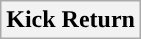<table class="wikitable" style="text-align:center">
<tr>
<th colspan="9">Kick Return</th>
</tr>
</table>
